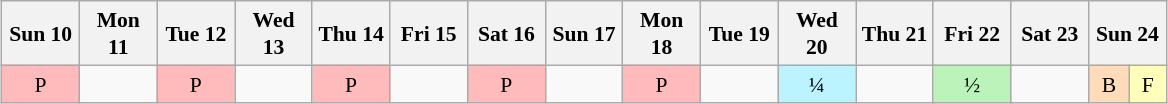<table class="wikitable" style="margin:0.5em auto; font-size:90%; line-height:1.25em; text-align:center">
<tr>
<th width="45">Sun 10</th>
<th width="45">Mon 11</th>
<th width="45">Tue 12</th>
<th width="45">Wed 13</th>
<th width="45">Thu 14</th>
<th width="45">Fri 15</th>
<th width="45">Sat 16</th>
<th width="45">Sun 17</th>
<th width="45">Mon 18</th>
<th width="45">Tue 19</th>
<th width="45" colspan="2">Wed 20</th>
<th width="45" colspan="2">Thu 21</th>
<th width="45" colspan="2">Fri 22</th>
<th width="45">Sat 23</th>
<th width="45" colspan="2">Sun 24</th>
</tr>
<tr>
<td bgcolor="#FFBBBB">P</td>
<td></td>
<td bgcolor="#FFBBBB">P</td>
<td></td>
<td bgcolor="#FFBBBB">P</td>
<td></td>
<td bgcolor="#FFBBBB">P</td>
<td></td>
<td bgcolor="#FFBBBB">P</td>
<td></td>
<td bgcolor="#BBF3FF" colspan="2">¼</td>
<td colspan="2"></td>
<td bgcolor="#BBF3BB" colspan="2">½</td>
<td></td>
<td bgcolor="#FEDCBA">B</td>
<td bgcolor="#FFFFBB">F</td>
</tr>
</table>
